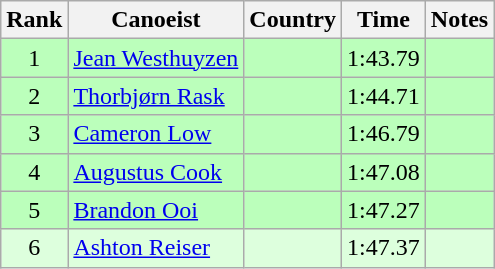<table class="wikitable" style="text-align:center">
<tr>
<th>Rank</th>
<th>Canoeist</th>
<th>Country</th>
<th>Time</th>
<th>Notes</th>
</tr>
<tr bgcolor=bbffbb>
<td>1</td>
<td align="left"><a href='#'>Jean Westhuyzen</a></td>
<td align="left"></td>
<td>1:43.79</td>
<td></td>
</tr>
<tr bgcolor=bbffbb>
<td>2</td>
<td align="left"><a href='#'>Thorbjørn Rask</a></td>
<td align="left"></td>
<td>1:44.71</td>
<td></td>
</tr>
<tr bgcolor=bbffbb>
<td>3</td>
<td align="left"><a href='#'>Cameron Low</a></td>
<td align="left"></td>
<td>1:46.79</td>
<td></td>
</tr>
<tr bgcolor=bbffbb>
<td>4</td>
<td align="left"><a href='#'>Augustus Cook</a></td>
<td align="left"></td>
<td>1:47.08</td>
<td></td>
</tr>
<tr bgcolor=bbffbb>
<td>5</td>
<td align="left"><a href='#'>Brandon Ooi</a></td>
<td align="left"></td>
<td>1:47.27</td>
<td></td>
</tr>
<tr bgcolor=ddffdd>
<td>6</td>
<td align="left"><a href='#'>Ashton Reiser</a></td>
<td align="left"></td>
<td>1:47.37</td>
<td></td>
</tr>
</table>
